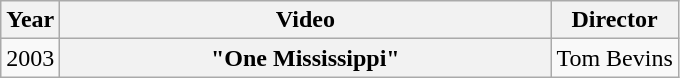<table class="wikitable plainrowheaders">
<tr>
<th>Year</th>
<th style="width:20em;">Video</th>
<th>Director</th>
</tr>
<tr>
<td>2003</td>
<th scope="row">"One Mississippi"</th>
<td>Tom Bevins</td>
</tr>
</table>
